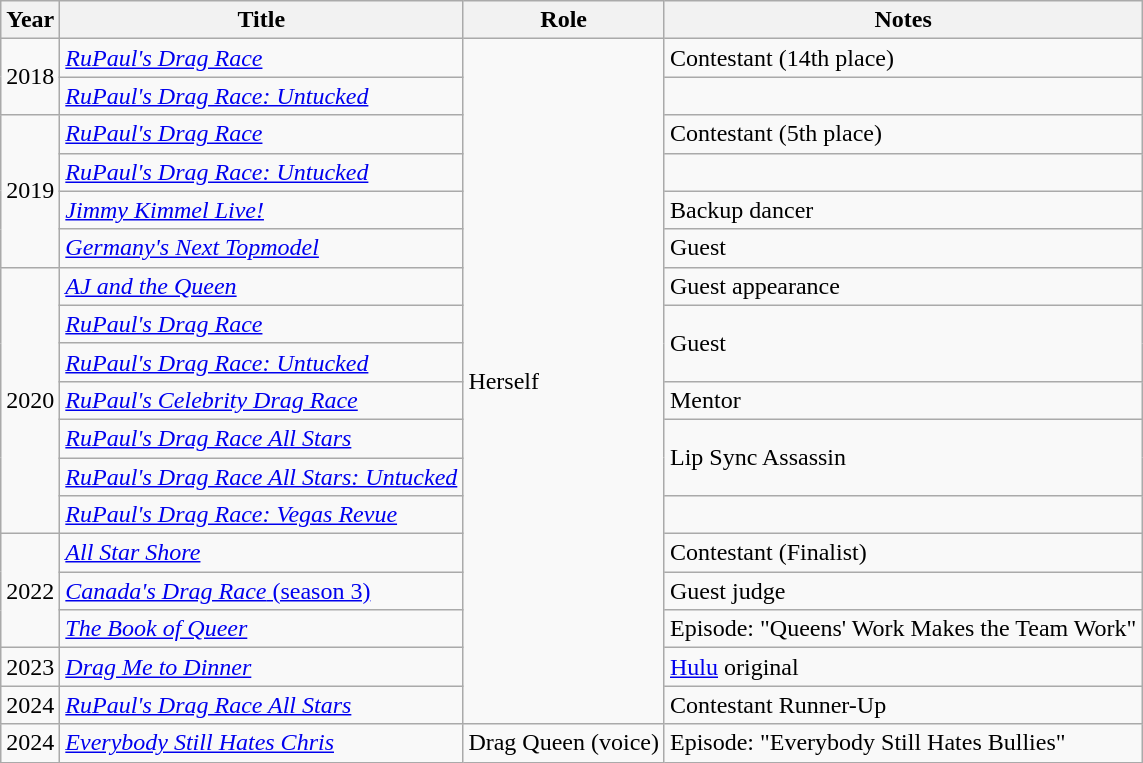<table class="wikitable plainrowheaders sortable">
<tr>
<th scope="col">Year</th>
<th scope="col">Title</th>
<th scope="col">Role</th>
<th scope="col">Notes</th>
</tr>
<tr>
<td rowspan="2">2018</td>
<td scope="row"><a href='#'><em>RuPaul's Drag Race</em></a></td>
<td rowspan="18">Herself</td>
<td>Contestant (14th place)</td>
</tr>
<tr>
<td scope="row"><em><a href='#'>RuPaul's Drag Race: Untucked</a></em></td>
<td></td>
</tr>
<tr>
<td rowspan="4">2019</td>
<td scope="row"><a href='#'><em>RuPaul's Drag Race</em></a></td>
<td>Contestant (5th place)</td>
</tr>
<tr>
<td><em><a href='#'>RuPaul's Drag Race: Untucked</a></em></td>
<td></td>
</tr>
<tr>
<td scope="row"><em><a href='#'>Jimmy Kimmel Live!</a></em></td>
<td>Backup dancer</td>
</tr>
<tr>
<td><em><a href='#'>Germany's Next Topmodel</a></em></td>
<td>Guest</td>
</tr>
<tr>
<td rowspan="7">2020</td>
<td><em><a href='#'>AJ and the Queen</a></em></td>
<td>Guest appearance</td>
</tr>
<tr>
<td scope="row"><a href='#'><em>RuPaul's Drag Race</em></a></td>
<td rowspan="2">Guest</td>
</tr>
<tr>
<td scope="row"><em><a href='#'>RuPaul's Drag Race: Untucked</a></em></td>
</tr>
<tr>
<td><em><a href='#'>RuPaul's Celebrity Drag Race</a></em></td>
<td>Mentor</td>
</tr>
<tr>
<td><a href='#'><em>RuPaul's Drag Race All Stars</em></a></td>
<td rowspan="2">Lip Sync Assassin</td>
</tr>
<tr>
<td><a href='#'><em>RuPaul's Drag Race All Stars: Untucked</em></a></td>
</tr>
<tr>
<td><em><a href='#'>RuPaul's Drag Race: Vegas Revue</a></em></td>
<td></td>
</tr>
<tr>
<td rowspan=3>2022</td>
<td><em><a href='#'>All Star Shore</a></em></td>
<td>Contestant (Finalist)</td>
</tr>
<tr>
<td><a href='#'><em>Canada's Drag Race</em> (season 3)</a></td>
<td>Guest judge</td>
</tr>
<tr>
<td><em><a href='#'>The Book of Queer</a></em></td>
<td>Episode: "Queens' Work Makes the Team Work"</td>
</tr>
<tr>
<td>2023</td>
<td><em><a href='#'>Drag Me to Dinner</a></em></td>
<td><a href='#'>Hulu</a> original</td>
</tr>
<tr>
<td>2024</td>
<td><em><a href='#'>RuPaul's Drag Race All Stars</a></em></td>
<td>Contestant Runner-Up</td>
</tr>
<tr>
<td>2024</td>
<td><em><a href='#'>Everybody Still Hates Chris</a></em></td>
<td>Drag Queen (voice)</td>
<td>Episode: "Everybody Still Hates Bullies"</td>
</tr>
</table>
